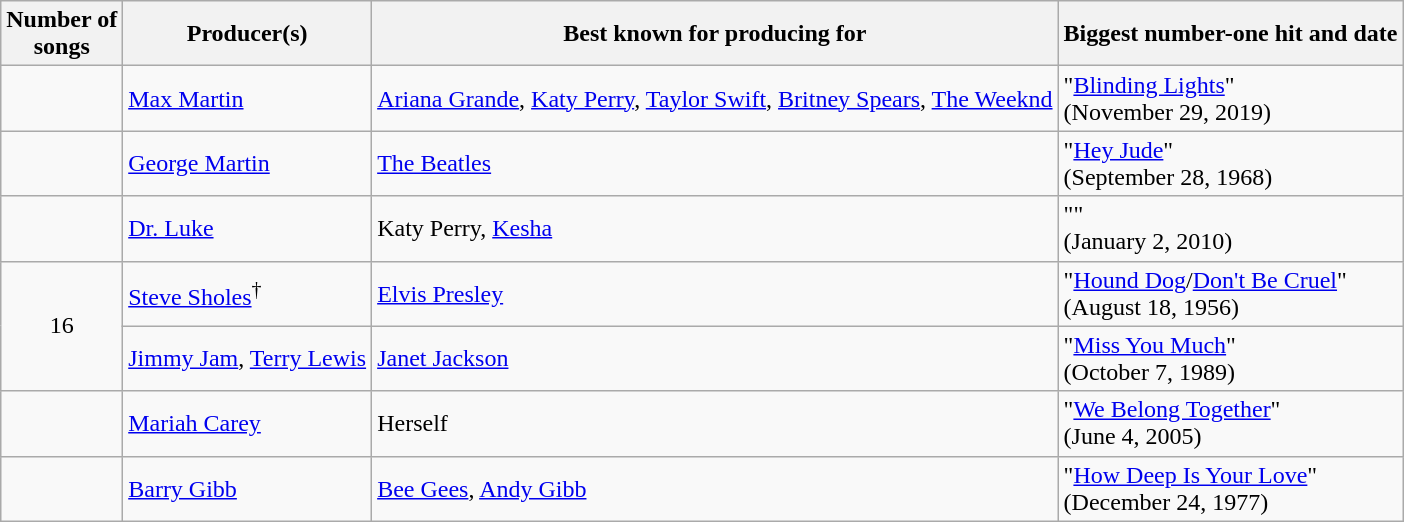<table class="wikitable">
<tr>
<th>Number of <br>songs</th>
<th>Producer(s)</th>
<th>Best known for producing for</th>
<th>Biggest number-one hit and date</th>
</tr>
<tr>
<td></td>
<td><a href='#'>Max Martin</a></td>
<td><a href='#'>Ariana Grande</a>, <a href='#'>Katy Perry</a>, <a href='#'>Taylor Swift</a>, <a href='#'>Britney Spears</a>, <a href='#'>The Weeknd</a></td>
<td>"<a href='#'>Blinding Lights</a>"<br>(November 29, 2019)</td>
</tr>
<tr>
<td></td>
<td><a href='#'>George Martin</a></td>
<td><a href='#'>The Beatles</a></td>
<td>"<a href='#'>Hey Jude</a>"<br>(September 28, 1968)</td>
</tr>
<tr>
<td></td>
<td><a href='#'>Dr. Luke</a></td>
<td>Katy Perry, <a href='#'>Kesha</a></td>
<td>"<a href='#'></a>"<br>(January 2, 2010)</td>
</tr>
<tr>
<td rowspan=2 style="text-align:center;">16</td>
<td><a href='#'>Steve Sholes</a><sup>†</sup></td>
<td><a href='#'>Elvis Presley</a></td>
<td>"<a href='#'>Hound Dog</a>/<a href='#'>Don't Be Cruel</a>"  <br>(August 18, 1956)</td>
</tr>
<tr>
<td><a href='#'>Jimmy Jam</a>, <a href='#'>Terry Lewis</a></td>
<td><a href='#'>Janet Jackson</a></td>
<td>"<a href='#'>Miss You Much</a>"<br>(October 7, 1989)</td>
</tr>
<tr>
<td></td>
<td><a href='#'>Mariah Carey</a></td>
<td>Herself</td>
<td>"<a href='#'>We Belong Together</a>"<br>(June 4, 2005)</td>
</tr>
<tr>
<td></td>
<td><a href='#'>Barry Gibb</a></td>
<td><a href='#'>Bee Gees</a>, <a href='#'>Andy Gibb</a></td>
<td>"<a href='#'>How Deep Is Your Love</a>"<br>(December 24, 1977)</td>
</tr>
</table>
